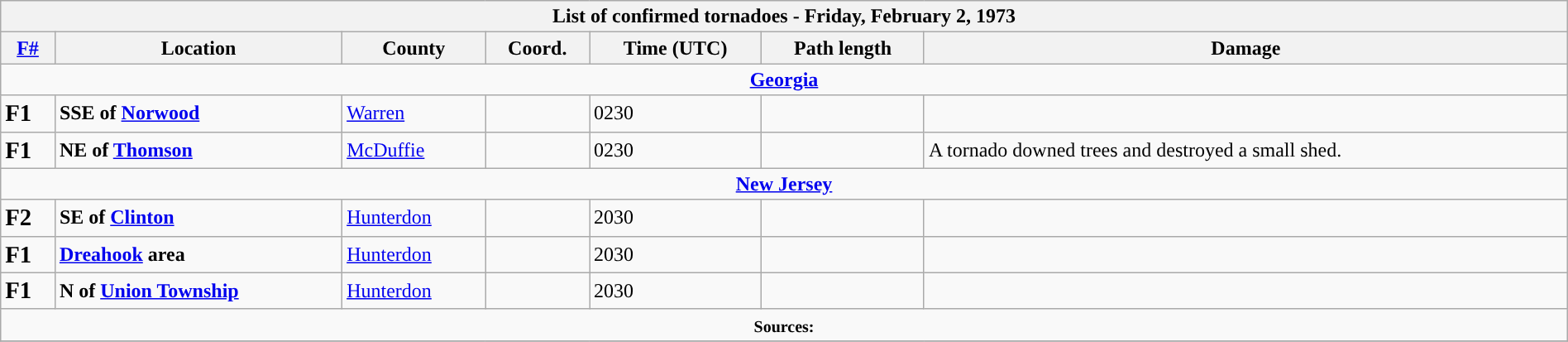<table class="wikitable collapsible" width="100%">
<tr>
<th colspan="7">List of confirmed tornadoes - Friday, February 2, 1973</th>
</tr>
<tr>
<th><a href='#'>F#</a></th>
<th>Location</th>
<th>County</th>
<th>Coord.</th>
<th>Time (UTC)</th>
<th>Path length</th>
<th>Damage</th>
</tr>
<tr>
<td colspan="7" align=center><strong><a href='#'>Georgia</a></strong></td>
</tr>
<tr>
<td><big><strong>F1</strong></big></td>
<td><strong>SSE of <a href='#'>Norwood</a></strong></td>
<td><a href='#'>Warren</a></td>
<td></td>
<td>0230</td>
<td></td>
<td></td>
</tr>
<tr>
<td><big><strong>F1</strong></big></td>
<td><strong>NE of <a href='#'>Thomson</a></strong></td>
<td><a href='#'>McDuffie</a></td>
<td></td>
<td>0230</td>
<td></td>
<td>A tornado downed trees and destroyed a small shed.</td>
</tr>
<tr>
<td colspan="7" align=center><strong><a href='#'>New Jersey</a></strong></td>
</tr>
<tr>
<td><big><strong>F2</strong></big></td>
<td><strong>SE of <a href='#'>Clinton</a></strong></td>
<td><a href='#'>Hunterdon</a></td>
<td></td>
<td>2030</td>
<td></td>
<td></td>
</tr>
<tr>
<td><big><strong>F1</strong></big></td>
<td><strong><a href='#'>Dreahook</a> area</strong></td>
<td><a href='#'>Hunterdon</a></td>
<td></td>
<td>2030</td>
<td></td>
<td></td>
</tr>
<tr>
<td><big><strong>F1</strong></big></td>
<td><strong>N of <a href='#'>Union Township</a></strong></td>
<td><a href='#'>Hunterdon</a></td>
<td></td>
<td>2030</td>
<td></td>
<td></td>
</tr>
<tr>
<td colspan="7" align=center><small><strong>Sources:</strong> </small></td>
</tr>
<tr>
</tr>
</table>
